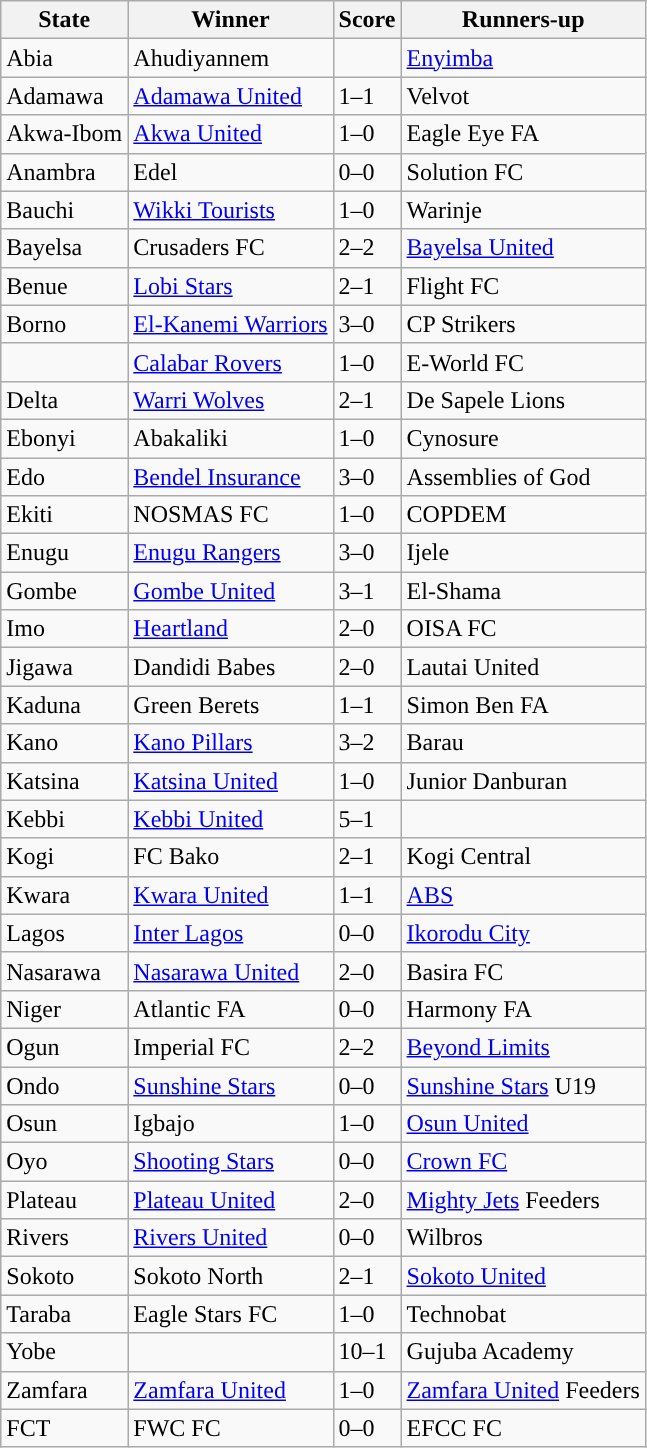<table class="sortable wikitable plainrowheaders">
<tr>
<th>State</th>
<th>Winner</th>
<th>Score</th>
<th>Runners-up</th>
</tr>
<tr>
<td>Abia</td>
<td>Ahudiyannem</td>
<td></td>
<td><a href='#'>Enyimba</a></td>
</tr>
<tr>
<td>Adamawa</td>
<td><a href='#'>Adamawa United</a></td>
<td>1–1 </td>
<td>Velvot</td>
</tr>
<tr>
<td>Akwa-Ibom</td>
<td><a href='#'>Akwa United</a></td>
<td>1–0</td>
<td>Eagle Eye FA</td>
</tr>
<tr>
<td>Anambra</td>
<td>Edel</td>
<td>0–0 </td>
<td>Solution FC</td>
</tr>
<tr>
<td>Bauchi</td>
<td><a href='#'>Wikki Tourists</a></td>
<td>1–0</td>
<td>Warinje</td>
</tr>
<tr>
<td>Bayelsa</td>
<td>Crusaders FC</td>
<td>2–2 </td>
<td><a href='#'>Bayelsa United</a></td>
</tr>
<tr>
<td>Benue</td>
<td><a href='#'>Lobi Stars</a></td>
<td>2–1</td>
<td>Flight FC</td>
</tr>
<tr>
<td>Borno</td>
<td><a href='#'>El-Kanemi Warriors</a></td>
<td>3–0</td>
<td>CP Strikers</td>
</tr>
<tr>
<td></td>
<td><a href='#'>Calabar Rovers</a></td>
<td>1–0</td>
<td>E-World FC</td>
</tr>
<tr>
<td>Delta</td>
<td><a href='#'>Warri Wolves</a></td>
<td>2–1</td>
<td>De Sapele Lions</td>
</tr>
<tr>
<td>Ebonyi</td>
<td>Abakaliki</td>
<td>1–0</td>
<td>Cynosure</td>
</tr>
<tr>
<td>Edo</td>
<td><a href='#'>Bendel Insurance</a></td>
<td>3–0</td>
<td>Assemblies of God</td>
</tr>
<tr>
<td>Ekiti</td>
<td>NOSMAS FC</td>
<td>1–0</td>
<td>COPDEM</td>
</tr>
<tr>
<td>Enugu</td>
<td><a href='#'>Enugu Rangers</a></td>
<td>3–0</td>
<td>Ijele</td>
</tr>
<tr>
<td>Gombe</td>
<td><a href='#'>Gombe United</a></td>
<td>3–1</td>
<td>El-Shama</td>
</tr>
<tr>
<td>Imo</td>
<td><a href='#'>Heartland</a></td>
<td>2–0</td>
<td>OISA FC</td>
</tr>
<tr>
<td>Jigawa</td>
<td>Dandidi Babes</td>
<td>2–0</td>
<td>Lautai United</td>
</tr>
<tr>
<td>Kaduna</td>
<td>Green Berets</td>
<td>1–1 </td>
<td>Simon Ben FA</td>
</tr>
<tr>
<td>Kano</td>
<td><a href='#'>Kano Pillars</a></td>
<td>3–2</td>
<td>Barau</td>
</tr>
<tr>
<td>Katsina</td>
<td><a href='#'>Katsina United</a></td>
<td>1–0</td>
<td>Junior Danburan</td>
</tr>
<tr>
<td>Kebbi</td>
<td><a href='#'>Kebbi United</a></td>
<td>5–1</td>
<td></td>
</tr>
<tr>
<td>Kogi</td>
<td>FC Bako</td>
<td>2–1</td>
<td>Kogi Central</td>
</tr>
<tr>
<td>Kwara</td>
<td><a href='#'>Kwara United</a></td>
<td>1–1 </td>
<td><a href='#'>ABS</a></td>
</tr>
<tr>
<td>Lagos</td>
<td><a href='#'>Inter Lagos</a></td>
<td>0–0 </td>
<td><a href='#'>Ikorodu City</a></td>
</tr>
<tr>
<td>Nasarawa</td>
<td><a href='#'>Nasarawa United</a></td>
<td>2–0</td>
<td>Basira FC</td>
</tr>
<tr>
<td>Niger</td>
<td>Atlantic FA</td>
<td>0–0 </td>
<td>Harmony FA</td>
</tr>
<tr>
<td>Ogun</td>
<td>Imperial FC</td>
<td>2–2 </td>
<td><a href='#'>Beyond Limits</a></td>
</tr>
<tr>
<td>Ondo</td>
<td><a href='#'>Sunshine Stars</a></td>
<td>0–0 </td>
<td><a href='#'>Sunshine Stars</a> U19</td>
</tr>
<tr>
<td>Osun</td>
<td>Igbajo</td>
<td>1–0</td>
<td><a href='#'>Osun United</a></td>
</tr>
<tr>
<td>Oyo</td>
<td><a href='#'>Shooting Stars</a></td>
<td>0–0 </td>
<td><a href='#'>Crown FC</a></td>
</tr>
<tr>
<td>Plateau</td>
<td><a href='#'>Plateau United</a></td>
<td>2–0</td>
<td><a href='#'>Mighty Jets</a> Feeders</td>
</tr>
<tr>
<td>Rivers</td>
<td><a href='#'>Rivers United</a></td>
<td>0–0 </td>
<td>Wilbros</td>
</tr>
<tr>
<td>Sokoto</td>
<td>Sokoto North</td>
<td>2–1</td>
<td><a href='#'>Sokoto United</a></td>
</tr>
<tr>
<td>Taraba</td>
<td>Eagle Stars FC</td>
<td>1–0</td>
<td>Technobat</td>
</tr>
<tr>
<td>Yobe</td>
<td></td>
<td>10–1</td>
<td>Gujuba Academy</td>
</tr>
<tr>
<td>Zamfara</td>
<td><a href='#'>Zamfara United</a></td>
<td>1–0</td>
<td><a href='#'>Zamfara United</a> Feeders</td>
</tr>
<tr>
<td>FCT</td>
<td>FWC FC</td>
<td>0–0 </td>
<td>EFCC FC</td>
</tr>
</table>
